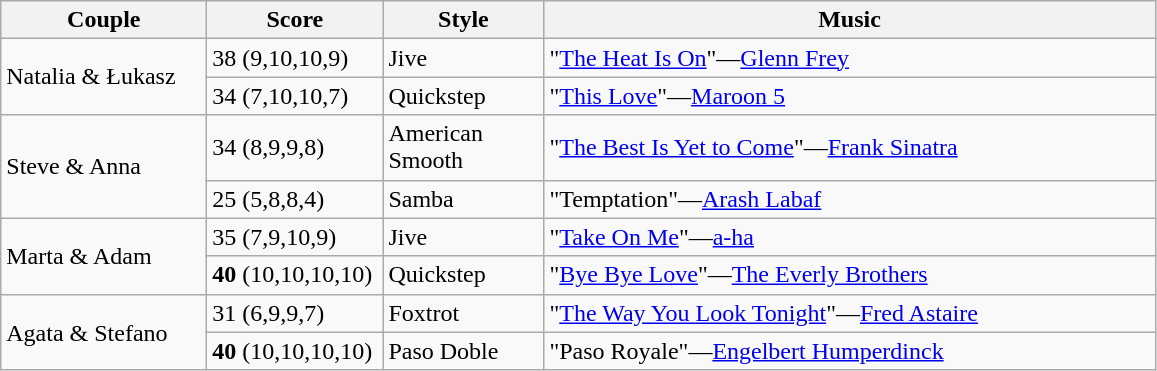<table class="wikitable">
<tr>
<th width="130">Couple</th>
<th width="110">Score</th>
<th width="100">Style</th>
<th width="400">Music</th>
</tr>
<tr>
<td rowspan="2">Natalia & Łukasz</td>
<td>38 (9,10,10,9)</td>
<td>Jive</td>
<td>"<a href='#'>The Heat Is On</a>"—<a href='#'>Glenn Frey</a></td>
</tr>
<tr>
<td>34 (7,10,10,7)</td>
<td>Quickstep</td>
<td>"<a href='#'>This Love</a>"—<a href='#'>Maroon 5</a></td>
</tr>
<tr>
<td rowspan="2">Steve & Anna</td>
<td>34 (8,9,9,8)</td>
<td>American Smooth</td>
<td>"<a href='#'>The Best Is Yet to Come</a>"—<a href='#'>Frank Sinatra</a></td>
</tr>
<tr>
<td>25 (5,8,8,4)</td>
<td>Samba</td>
<td>"Temptation"—<a href='#'>Arash Labaf</a></td>
</tr>
<tr>
<td rowspan="2">Marta & Adam</td>
<td>35 (7,9,10,9)</td>
<td>Jive</td>
<td>"<a href='#'>Take On Me</a>"—<a href='#'>a-ha</a></td>
</tr>
<tr>
<td><strong>40</strong> (10,10,10,10)</td>
<td>Quickstep</td>
<td>"<a href='#'>Bye Bye Love</a>"—<a href='#'>The Everly Brothers</a></td>
</tr>
<tr>
<td rowspan="2">Agata & Stefano</td>
<td>31 (6,9,9,7)</td>
<td>Foxtrot</td>
<td>"<a href='#'>The Way You Look Tonight</a>"—<a href='#'>Fred Astaire</a></td>
</tr>
<tr>
<td><strong>40</strong> (10,10,10,10)</td>
<td>Paso Doble</td>
<td>"Paso Royale"—<a href='#'>Engelbert Humperdinck</a></td>
</tr>
</table>
